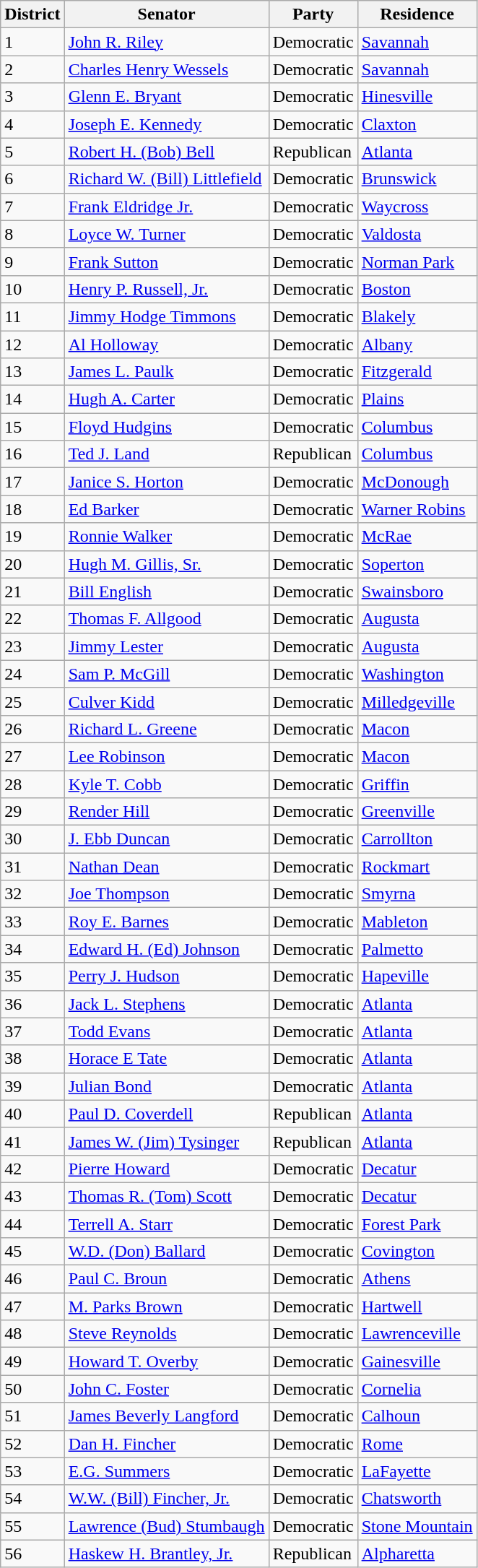<table class="wikitable sortable">
<tr>
<th>District</th>
<th>Senator</th>
<th>Party</th>
<th>Residence</th>
</tr>
<tr>
<td>1</td>
<td><a href='#'>John R. Riley</a></td>
<td>Democratic</td>
<td><a href='#'>Savannah</a></td>
</tr>
<tr>
<td>2</td>
<td><a href='#'>Charles Henry Wessels</a></td>
<td>Democratic</td>
<td><a href='#'>Savannah</a></td>
</tr>
<tr>
<td>3</td>
<td><a href='#'>Glenn E. Bryant</a></td>
<td>Democratic</td>
<td><a href='#'>Hinesville</a></td>
</tr>
<tr>
<td>4</td>
<td><a href='#'>Joseph E. Kennedy</a></td>
<td>Democratic</td>
<td><a href='#'>Claxton</a></td>
</tr>
<tr>
<td>5</td>
<td><a href='#'>Robert H. (Bob) Bell</a></td>
<td>Republican</td>
<td><a href='#'>Atlanta</a></td>
</tr>
<tr>
<td>6</td>
<td><a href='#'>Richard W. (Bill) Littlefield</a></td>
<td>Democratic</td>
<td><a href='#'>Brunswick</a></td>
</tr>
<tr>
<td>7</td>
<td><a href='#'>Frank Eldridge Jr.</a></td>
<td>Democratic</td>
<td><a href='#'>Waycross</a></td>
</tr>
<tr>
<td>8</td>
<td><a href='#'>Loyce W. Turner</a></td>
<td>Democratic</td>
<td><a href='#'>Valdosta</a></td>
</tr>
<tr>
<td>9</td>
<td><a href='#'>Frank Sutton</a></td>
<td>Democratic</td>
<td><a href='#'>Norman Park</a></td>
</tr>
<tr>
<td>10</td>
<td><a href='#'>Henry P. Russell, Jr.</a></td>
<td>Democratic</td>
<td><a href='#'>Boston</a></td>
</tr>
<tr>
<td>11</td>
<td><a href='#'>Jimmy Hodge Timmons</a></td>
<td>Democratic</td>
<td><a href='#'>Blakely</a></td>
</tr>
<tr>
<td>12</td>
<td><a href='#'>Al Holloway</a></td>
<td>Democratic</td>
<td><a href='#'>Albany</a></td>
</tr>
<tr>
<td>13</td>
<td><a href='#'>James L. Paulk</a></td>
<td>Democratic</td>
<td><a href='#'>Fitzgerald</a></td>
</tr>
<tr>
<td>14</td>
<td><a href='#'>Hugh A. Carter</a></td>
<td>Democratic</td>
<td><a href='#'>Plains</a></td>
</tr>
<tr>
<td>15</td>
<td><a href='#'>Floyd Hudgins</a></td>
<td>Democratic</td>
<td><a href='#'>Columbus</a></td>
</tr>
<tr>
<td>16</td>
<td><a href='#'>Ted J. Land</a></td>
<td>Republican</td>
<td><a href='#'>Columbus</a></td>
</tr>
<tr>
<td>17</td>
<td><a href='#'>Janice S. Horton</a></td>
<td>Democratic</td>
<td><a href='#'>McDonough</a></td>
</tr>
<tr>
<td>18</td>
<td><a href='#'>Ed Barker</a></td>
<td>Democratic</td>
<td><a href='#'>Warner Robins</a></td>
</tr>
<tr>
<td>19</td>
<td><a href='#'>Ronnie Walker</a></td>
<td>Democratic</td>
<td><a href='#'>McRae</a></td>
</tr>
<tr>
<td>20</td>
<td><a href='#'>Hugh M. Gillis, Sr.</a></td>
<td>Democratic</td>
<td><a href='#'>Soperton</a></td>
</tr>
<tr>
<td>21</td>
<td><a href='#'>Bill English</a></td>
<td>Democratic</td>
<td><a href='#'>Swainsboro</a></td>
</tr>
<tr>
<td>22</td>
<td><a href='#'>Thomas F. Allgood</a></td>
<td>Democratic</td>
<td><a href='#'>Augusta</a></td>
</tr>
<tr>
<td>23</td>
<td><a href='#'>Jimmy Lester</a></td>
<td>Democratic</td>
<td><a href='#'>Augusta</a></td>
</tr>
<tr>
<td>24</td>
<td><a href='#'>Sam P. McGill</a></td>
<td>Democratic</td>
<td><a href='#'>Washington</a></td>
</tr>
<tr>
<td>25</td>
<td><a href='#'>Culver Kidd</a></td>
<td>Democratic</td>
<td><a href='#'>Milledgeville</a></td>
</tr>
<tr>
<td>26</td>
<td><a href='#'>Richard L. Greene</a></td>
<td>Democratic</td>
<td><a href='#'>Macon</a></td>
</tr>
<tr>
<td>27</td>
<td><a href='#'>Lee Robinson</a></td>
<td>Democratic</td>
<td><a href='#'>Macon</a></td>
</tr>
<tr>
<td>28</td>
<td><a href='#'>Kyle T. Cobb</a></td>
<td>Democratic</td>
<td><a href='#'>Griffin</a></td>
</tr>
<tr>
<td>29</td>
<td><a href='#'>Render Hill</a></td>
<td>Democratic</td>
<td><a href='#'>Greenville</a></td>
</tr>
<tr>
<td>30</td>
<td><a href='#'>J. Ebb Duncan</a></td>
<td>Democratic</td>
<td><a href='#'>Carrollton</a></td>
</tr>
<tr>
<td>31</td>
<td><a href='#'>Nathan Dean</a></td>
<td>Democratic</td>
<td><a href='#'>Rockmart</a></td>
</tr>
<tr>
<td>32</td>
<td><a href='#'>Joe Thompson</a></td>
<td>Democratic</td>
<td><a href='#'>Smyrna</a></td>
</tr>
<tr>
<td>33</td>
<td><a href='#'>Roy E. Barnes</a></td>
<td>Democratic</td>
<td><a href='#'>Mableton</a></td>
</tr>
<tr>
<td>34</td>
<td><a href='#'>Edward H. (Ed) Johnson</a></td>
<td>Democratic</td>
<td><a href='#'>Palmetto</a></td>
</tr>
<tr>
<td>35</td>
<td><a href='#'>Perry J. Hudson</a></td>
<td>Democratic</td>
<td><a href='#'>Hapeville</a></td>
</tr>
<tr>
<td>36</td>
<td><a href='#'>Jack L. Stephens</a></td>
<td>Democratic</td>
<td><a href='#'>Atlanta</a></td>
</tr>
<tr>
<td>37</td>
<td><a href='#'>Todd Evans</a></td>
<td>Democratic</td>
<td><a href='#'>Atlanta</a></td>
</tr>
<tr>
<td>38</td>
<td><a href='#'>Horace E Tate</a></td>
<td>Democratic</td>
<td><a href='#'>Atlanta</a></td>
</tr>
<tr>
<td>39</td>
<td><a href='#'>Julian Bond</a></td>
<td>Democratic</td>
<td><a href='#'>Atlanta</a></td>
</tr>
<tr>
<td>40</td>
<td><a href='#'>Paul D. Coverdell</a></td>
<td>Republican</td>
<td><a href='#'>Atlanta</a></td>
</tr>
<tr>
<td>41</td>
<td><a href='#'>James W. (Jim) Tysinger</a></td>
<td>Republican</td>
<td><a href='#'>Atlanta</a></td>
</tr>
<tr>
<td>42</td>
<td><a href='#'>Pierre Howard</a></td>
<td>Democratic</td>
<td><a href='#'>Decatur</a></td>
</tr>
<tr>
<td>43</td>
<td><a href='#'>Thomas R. (Tom) Scott</a></td>
<td>Democratic</td>
<td><a href='#'>Decatur</a></td>
</tr>
<tr>
<td>44</td>
<td><a href='#'>Terrell A. Starr</a></td>
<td>Democratic</td>
<td><a href='#'>Forest Park</a></td>
</tr>
<tr>
<td>45</td>
<td><a href='#'>W.D. (Don) Ballard</a></td>
<td>Democratic</td>
<td><a href='#'>Covington</a></td>
</tr>
<tr>
<td>46</td>
<td><a href='#'>Paul C. Broun</a></td>
<td>Democratic</td>
<td><a href='#'>Athens</a></td>
</tr>
<tr>
<td>47</td>
<td><a href='#'>M. Parks Brown</a></td>
<td>Democratic</td>
<td><a href='#'>Hartwell</a></td>
</tr>
<tr>
<td>48</td>
<td><a href='#'>Steve Reynolds</a></td>
<td>Democratic</td>
<td><a href='#'>Lawrenceville</a></td>
</tr>
<tr>
<td>49</td>
<td><a href='#'>Howard T. Overby</a></td>
<td>Democratic</td>
<td><a href='#'>Gainesville</a></td>
</tr>
<tr>
<td>50</td>
<td><a href='#'>John C. Foster</a></td>
<td>Democratic</td>
<td><a href='#'>Cornelia</a></td>
</tr>
<tr>
<td>51</td>
<td><a href='#'>James Beverly Langford</a></td>
<td>Democratic</td>
<td><a href='#'>Calhoun</a></td>
</tr>
<tr>
<td>52</td>
<td><a href='#'>Dan H. Fincher</a></td>
<td>Democratic</td>
<td><a href='#'>Rome</a></td>
</tr>
<tr>
<td>53</td>
<td><a href='#'>E.G. Summers</a></td>
<td>Democratic</td>
<td><a href='#'>LaFayette</a></td>
</tr>
<tr>
<td>54</td>
<td><a href='#'>W.W. (Bill) Fincher, Jr.</a></td>
<td>Democratic</td>
<td><a href='#'>Chatsworth</a></td>
</tr>
<tr>
<td>55</td>
<td><a href='#'>Lawrence (Bud) Stumbaugh</a></td>
<td>Democratic</td>
<td><a href='#'>Stone Mountain</a></td>
</tr>
<tr>
<td>56</td>
<td><a href='#'>Haskew H. Brantley, Jr.</a></td>
<td>Republican</td>
<td><a href='#'>Alpharetta</a></td>
</tr>
</table>
